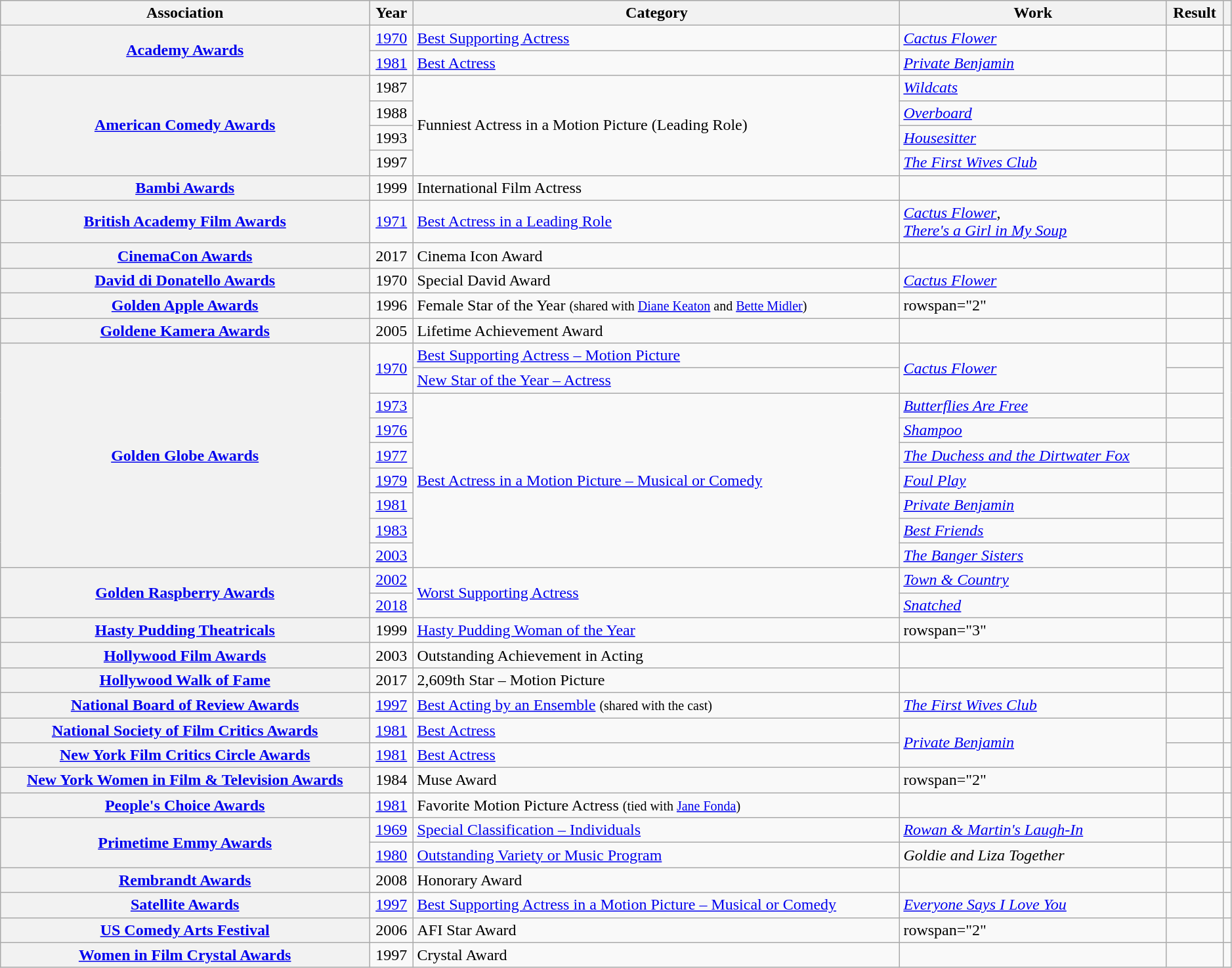<table class="wikitable sortable plainrowheaders" style="width: 99%;">
<tr style="background:#ccc; text-align:center;">
<th scope="col">Association</th>
<th scope="col">Year</th>
<th scope="col">Category</th>
<th scope="col">Work</th>
<th scope="col">Result</th>
<th scope="col" class="unsortable"></th>
</tr>
<tr>
<th scope="row" rowspan="2"><a href='#'>Academy Awards</a></th>
<td align="center"><a href='#'>1970</a></td>
<td><a href='#'>Best Supporting Actress</a></td>
<td><em><a href='#'>Cactus Flower</a></em></td>
<td></td>
<td align="center"></td>
</tr>
<tr>
<td align="center"><a href='#'>1981</a></td>
<td><a href='#'>Best Actress</a></td>
<td><em><a href='#'>Private Benjamin</a></em></td>
<td></td>
<td align="center"></td>
</tr>
<tr>
<th scope="row" rowspan="4"><a href='#'>American Comedy Awards</a></th>
<td align="center">1987</td>
<td rowspan="4">Funniest Actress in a Motion Picture (Leading Role)</td>
<td><em><a href='#'>Wildcats</a></em></td>
<td></td>
<td align="center"></td>
</tr>
<tr>
<td align="center">1988</td>
<td><em><a href='#'>Overboard</a></em></td>
<td></td>
<td align="center"></td>
</tr>
<tr>
<td align="center">1993</td>
<td><em><a href='#'>Housesitter</a></em></td>
<td></td>
<td align="center"></td>
</tr>
<tr>
<td align="center">1997</td>
<td><em><a href='#'>The First Wives Club</a></em></td>
<td></td>
<td align="center"></td>
</tr>
<tr>
<th scope="row"><a href='#'>Bambi Awards</a></th>
<td align="center">1999</td>
<td>International Film Actress</td>
<td></td>
<td></td>
<td align="center"></td>
</tr>
<tr>
<th scope="row"><a href='#'>British Academy Film Awards</a></th>
<td align="center"><a href='#'>1971</a></td>
<td><a href='#'>Best Actress in a Leading Role</a></td>
<td><em><a href='#'>Cactus Flower</a></em>,<br><em><a href='#'>There's a Girl in My Soup</a></em></td>
<td></td>
<td align="center"></td>
</tr>
<tr>
<th scope="row"><a href='#'>CinemaCon Awards</a></th>
<td align="center">2017</td>
<td>Cinema Icon Award</td>
<td></td>
<td></td>
<td align="center"></td>
</tr>
<tr>
<th scope="row"><a href='#'>David di Donatello Awards</a></th>
<td align="center">1970</td>
<td>Special David Award</td>
<td><em><a href='#'>Cactus Flower</a></em></td>
<td></td>
<td align="center"></td>
</tr>
<tr>
<th scope="row"><a href='#'>Golden Apple Awards</a></th>
<td align="center">1996</td>
<td>Female Star of the Year <small>(shared with <a href='#'>Diane Keaton</a> and <a href='#'>Bette Midler</a>)</small></td>
<td>rowspan="2" </td>
<td></td>
<td style="text-align:center;"></td>
</tr>
<tr>
<th scope="row"><a href='#'>Goldene Kamera Awards</a></th>
<td align="center">2005</td>
<td>Lifetime Achievement Award</td>
<td></td>
<td align="center"></td>
</tr>
<tr>
<th scope="row" rowspan="9"><a href='#'>Golden Globe Awards</a></th>
<td align="center" rowspan="2"><a href='#'>1970</a></td>
<td><a href='#'>Best Supporting Actress – Motion Picture</a></td>
<td rowspan="2"><em><a href='#'>Cactus Flower</a></em></td>
<td></td>
<td align="center" rowspan="9"></td>
</tr>
<tr>
<td><a href='#'>New Star of the Year – Actress</a></td>
<td></td>
</tr>
<tr>
<td align="center"><a href='#'>1973</a></td>
<td rowspan="7"><a href='#'>Best Actress in a Motion Picture – Musical or Comedy</a></td>
<td><em><a href='#'>Butterflies Are Free</a></em></td>
<td></td>
</tr>
<tr>
<td align="center"><a href='#'>1976</a></td>
<td><em><a href='#'>Shampoo</a></em></td>
<td></td>
</tr>
<tr>
<td align="center"><a href='#'>1977</a></td>
<td><em><a href='#'>The Duchess and the Dirtwater Fox</a></em></td>
<td></td>
</tr>
<tr>
<td align="center"><a href='#'>1979</a></td>
<td><em><a href='#'>Foul Play</a></em></td>
<td></td>
</tr>
<tr>
<td align="center"><a href='#'>1981</a></td>
<td><em><a href='#'>Private Benjamin</a></em></td>
<td></td>
</tr>
<tr>
<td align="center"><a href='#'>1983</a></td>
<td><em><a href='#'>Best Friends</a></em></td>
<td></td>
</tr>
<tr>
<td align="center"><a href='#'>2003</a></td>
<td><em><a href='#'>The Banger Sisters</a></em></td>
<td></td>
</tr>
<tr>
<th scope="row" rowspan="2"><a href='#'>Golden Raspberry Awards</a></th>
<td align="center"><a href='#'>2002</a></td>
<td rowspan="2"><a href='#'>Worst Supporting Actress</a></td>
<td><em><a href='#'>Town & Country</a></em></td>
<td></td>
<td align="center"></td>
</tr>
<tr>
<td align="center"><a href='#'>2018</a></td>
<td><em><a href='#'>Snatched</a></em></td>
<td></td>
<td align="center"></td>
</tr>
<tr>
<th scope="row"><a href='#'>Hasty Pudding Theatricals</a></th>
<td align="center">1999</td>
<td><a href='#'>Hasty Pudding Woman of the Year</a></td>
<td>rowspan="3" </td>
<td></td>
<td align="center"></td>
</tr>
<tr>
<th scope="row"><a href='#'>Hollywood Film Awards</a></th>
<td align="center">2003</td>
<td>Outstanding Achievement in Acting</td>
<td></td>
<td align="center"></td>
</tr>
<tr>
<th scope="row"><a href='#'>Hollywood Walk of Fame</a></th>
<td align="center">2017</td>
<td>2,609th Star – Motion Picture</td>
<td></td>
<td align="center"></td>
</tr>
<tr>
<th scope="row"><a href='#'>National Board of Review Awards</a></th>
<td align="center"><a href='#'>1997</a></td>
<td><a href='#'>Best Acting by an Ensemble</a> <small>(shared with the cast)</small></td>
<td><em><a href='#'>The First Wives Club</a></em></td>
<td></td>
<td style="text-align:center;"></td>
</tr>
<tr>
<th scope="row"><a href='#'>National Society of Film Critics Awards</a></th>
<td align="center"><a href='#'>1981</a></td>
<td><a href='#'>Best Actress</a></td>
<td rowspan="2"><em><a href='#'>Private Benjamin</a></em></td>
<td></td>
<td align="center"></td>
</tr>
<tr>
<th scope="row"><a href='#'>New York Film Critics Circle Awards</a></th>
<td align="center"><a href='#'>1981</a></td>
<td><a href='#'>Best Actress</a></td>
<td></td>
<td style="text-align:center;"></td>
</tr>
<tr>
<th scope="row"><a href='#'>New York Women in Film & Television Awards</a></th>
<td align="center">1984</td>
<td>Muse Award</td>
<td>rowspan="2" </td>
<td></td>
<td style="text-align:center;"></td>
</tr>
<tr>
<th scope="row"><a href='#'>People's Choice Awards</a></th>
<td align="center"><a href='#'>1981</a></td>
<td>Favorite Motion Picture Actress <small>(tied with <a href='#'>Jane Fonda</a>)</small></td>
<td></td>
<td style="text-align:center;"></td>
</tr>
<tr>
<th scope="row" rowspan="2"><a href='#'>Primetime Emmy Awards</a></th>
<td align="center"><a href='#'>1969</a></td>
<td><a href='#'>Special Classification – Individuals</a></td>
<td><em><a href='#'>Rowan & Martin's Laugh-In</a></em></td>
<td></td>
<td style="text-align:center;"></td>
</tr>
<tr>
<td align="center"><a href='#'>1980</a></td>
<td><a href='#'>Outstanding Variety or Music Program</a></td>
<td><em>Goldie and Liza Together</em></td>
<td></td>
<td style="text-align:center;"></td>
</tr>
<tr>
<th scope="row"><a href='#'>Rembrandt Awards</a></th>
<td align="center">2008</td>
<td>Honorary Award</td>
<td></td>
<td></td>
<td style="text-align:center;"></td>
</tr>
<tr>
<th scope="row"><a href='#'>Satellite Awards</a></th>
<td align="center"><a href='#'>1997</a></td>
<td><a href='#'>Best Supporting Actress in a Motion Picture – Musical or Comedy</a></td>
<td><em><a href='#'>Everyone Says I Love You</a></em></td>
<td></td>
<td style="text-align:center;"></td>
</tr>
<tr>
<th scope="row"><a href='#'>US Comedy Arts Festival</a></th>
<td align="center">2006</td>
<td>AFI Star Award</td>
<td>rowspan="2" </td>
<td></td>
<td align="center"></td>
</tr>
<tr>
<th scope="row"><a href='#'>Women in Film Crystal Awards</a></th>
<td align="center">1997</td>
<td>Crystal Award</td>
<td></td>
<td align="center"></td>
</tr>
</table>
